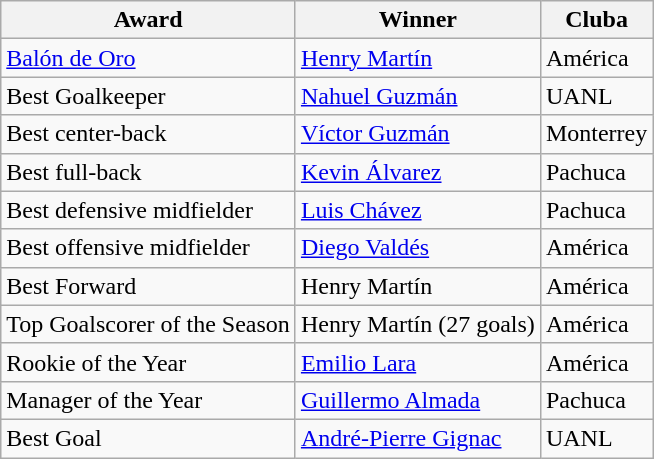<table class="wikitable">
<tr>
<th>Award</th>
<th>Winner</th>
<th>Cluba</th>
</tr>
<tr>
<td><a href='#'>Balón de Oro</a></td>
<td> <a href='#'>Henry Martín</a></td>
<td>América</td>
</tr>
<tr>
<td>Best Goalkeeper</td>
<td> <a href='#'>Nahuel Guzmán</a></td>
<td>UANL</td>
</tr>
<tr>
<td>Best center-back</td>
<td> <a href='#'>Víctor Guzmán</a></td>
<td>Monterrey</td>
</tr>
<tr>
<td>Best full-back</td>
<td> <a href='#'>Kevin Álvarez</a></td>
<td>Pachuca</td>
</tr>
<tr>
<td>Best defensive midfielder</td>
<td> <a href='#'>Luis Chávez</a></td>
<td>Pachuca</td>
</tr>
<tr>
<td>Best offensive midfielder</td>
<td> <a href='#'>Diego Valdés</a></td>
<td>América</td>
</tr>
<tr>
<td>Best Forward</td>
<td> Henry Martín</td>
<td>América</td>
</tr>
<tr>
<td>Top Goalscorer of the Season</td>
<td> Henry Martín (27 goals)</td>
<td>América</td>
</tr>
<tr>
<td>Rookie of the Year</td>
<td> <a href='#'>Emilio Lara</a></td>
<td>América</td>
</tr>
<tr>
<td>Manager of the Year</td>
<td> <a href='#'>Guillermo Almada</a></td>
<td>Pachuca</td>
</tr>
<tr>
<td>Best Goal</td>
<td> <a href='#'>André-Pierre Gignac</a></td>
<td>UANL</td>
</tr>
</table>
